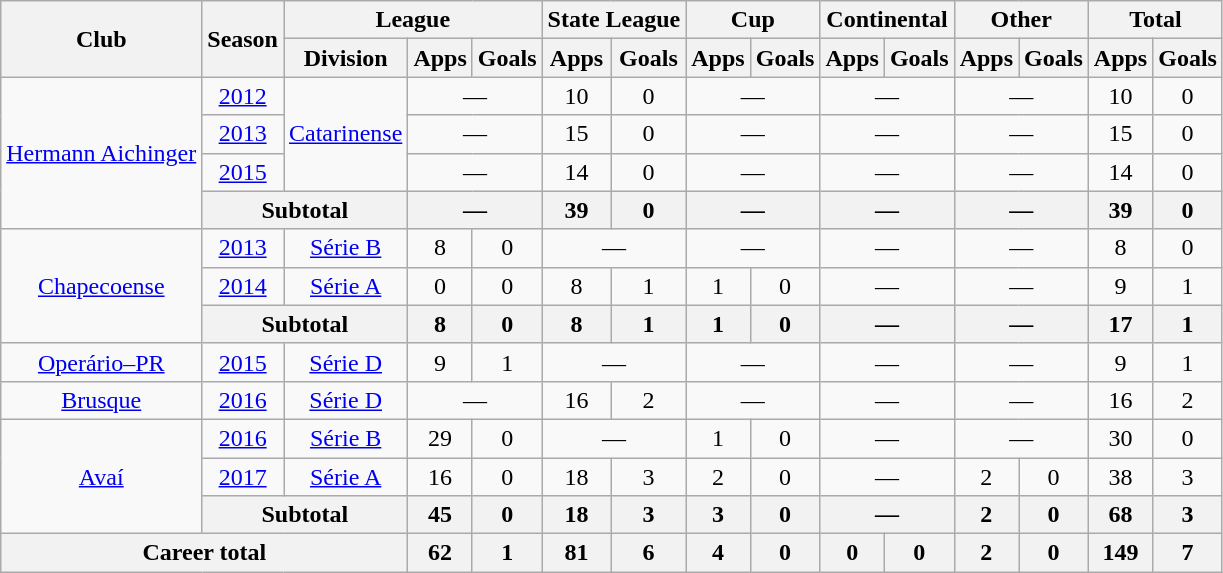<table class="wikitable" style="text-align: center;">
<tr>
<th rowspan="2">Club</th>
<th rowspan="2">Season</th>
<th colspan="3">League</th>
<th colspan="2">State League</th>
<th colspan="2">Cup</th>
<th colspan="2">Continental</th>
<th colspan="2">Other</th>
<th colspan="2">Total</th>
</tr>
<tr>
<th>Division</th>
<th>Apps</th>
<th>Goals</th>
<th>Apps</th>
<th>Goals</th>
<th>Apps</th>
<th>Goals</th>
<th>Apps</th>
<th>Goals</th>
<th>Apps</th>
<th>Goals</th>
<th>Apps</th>
<th>Goals</th>
</tr>
<tr>
<td rowspan=4 valign="center"><a href='#'>Hermann Aichinger</a></td>
<td><a href='#'>2012</a></td>
<td rowspan=3><a href='#'>Catarinense</a></td>
<td colspan="2">—</td>
<td>10</td>
<td>0</td>
<td colspan="2">—</td>
<td colspan="2">—</td>
<td colspan="2">—</td>
<td>10</td>
<td>0</td>
</tr>
<tr>
<td><a href='#'>2013</a></td>
<td colspan="2">—</td>
<td>15</td>
<td>0</td>
<td colspan="2">—</td>
<td colspan="2">—</td>
<td colspan="2">—</td>
<td>15</td>
<td>0</td>
</tr>
<tr>
<td><a href='#'>2015</a></td>
<td colspan="2">—</td>
<td>14</td>
<td>0</td>
<td colspan="2">—</td>
<td colspan="2">—</td>
<td colspan="2">—</td>
<td>14</td>
<td>0</td>
</tr>
<tr>
<th colspan="2"><strong>Subtotal</strong></th>
<th colspan="2">—</th>
<th>39</th>
<th>0</th>
<th colspan="2">—</th>
<th colspan="2">—</th>
<th colspan="2">—</th>
<th>39</th>
<th>0</th>
</tr>
<tr>
<td rowspan=3 valign="center"><a href='#'>Chapecoense</a></td>
<td><a href='#'>2013</a></td>
<td><a href='#'>Série B</a></td>
<td>8</td>
<td>0</td>
<td colspan="2">—</td>
<td colspan="2">—</td>
<td colspan="2">—</td>
<td colspan="2">—</td>
<td>8</td>
<td>0</td>
</tr>
<tr>
<td><a href='#'>2014</a></td>
<td><a href='#'>Série A</a></td>
<td>0</td>
<td>0</td>
<td>8</td>
<td>1</td>
<td>1</td>
<td>0</td>
<td colspan="2">—</td>
<td colspan="2">—</td>
<td>9</td>
<td>1</td>
</tr>
<tr>
<th colspan="2"><strong>Subtotal</strong></th>
<th>8</th>
<th>0</th>
<th>8</th>
<th>1</th>
<th>1</th>
<th>0</th>
<th colspan="2">—</th>
<th colspan="2">—</th>
<th>17</th>
<th>1</th>
</tr>
<tr>
<td valign="center"><a href='#'>Operário–PR</a></td>
<td><a href='#'>2015</a></td>
<td><a href='#'>Série D</a></td>
<td>9</td>
<td>1</td>
<td colspan="2">—</td>
<td colspan="2">—</td>
<td colspan="2">—</td>
<td colspan="2">—</td>
<td>9</td>
<td>1</td>
</tr>
<tr>
<td valign="center"><a href='#'>Brusque</a></td>
<td><a href='#'>2016</a></td>
<td><a href='#'>Série D</a></td>
<td colspan="2">—</td>
<td>16</td>
<td>2</td>
<td colspan="2">—</td>
<td colspan="2">—</td>
<td colspan="2">—</td>
<td>16</td>
<td>2</td>
</tr>
<tr>
<td rowspan=3 valign="center"><a href='#'>Avaí</a></td>
<td><a href='#'>2016</a></td>
<td><a href='#'>Série B</a></td>
<td>29</td>
<td>0</td>
<td colspan="2">—</td>
<td>1</td>
<td>0</td>
<td colspan="2">—</td>
<td colspan="2">—</td>
<td>30</td>
<td>0</td>
</tr>
<tr>
<td><a href='#'>2017</a></td>
<td><a href='#'>Série A</a></td>
<td>16</td>
<td>0</td>
<td>18</td>
<td>3</td>
<td>2</td>
<td>0</td>
<td colspan="2">—</td>
<td>2</td>
<td>0</td>
<td>38</td>
<td>3</td>
</tr>
<tr>
<th colspan="2"><strong>Subtotal</strong></th>
<th>45</th>
<th>0</th>
<th>18</th>
<th>3</th>
<th>3</th>
<th>0</th>
<th colspan="2">—</th>
<th>2</th>
<th>0</th>
<th>68</th>
<th>3</th>
</tr>
<tr>
<th colspan="3"><strong>Career total</strong></th>
<th>62</th>
<th>1</th>
<th>81</th>
<th>6</th>
<th>4</th>
<th>0</th>
<th>0</th>
<th>0</th>
<th>2</th>
<th>0</th>
<th>149</th>
<th>7</th>
</tr>
</table>
